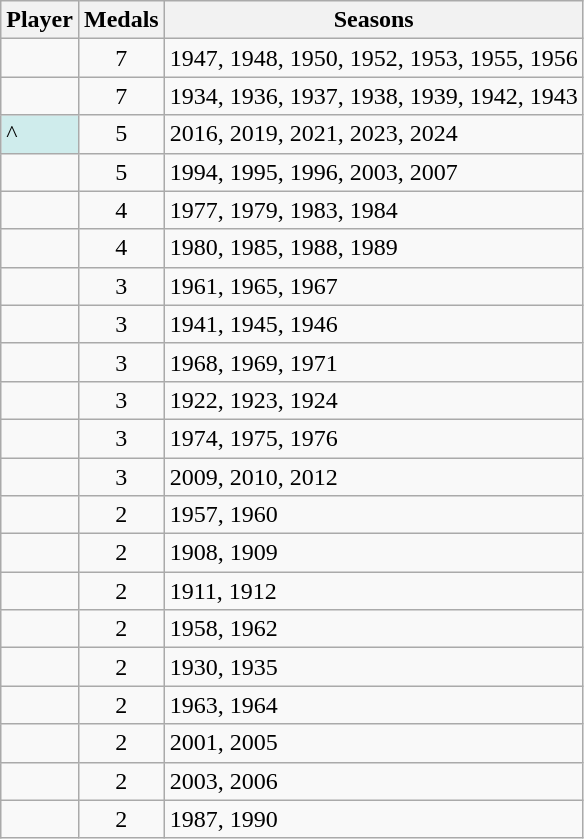<table class="wikitable sortable">
<tr>
<th>Player</th>
<th>Medals</th>
<th>Seasons</th>
</tr>
<tr>
<td></td>
<td align="center">7</td>
<td>1947, 1948, 1950, 1952, 1953, 1955, 1956</td>
</tr>
<tr>
<td></td>
<td align="center">7</td>
<td>1934, 1936, 1937, 1938, 1939, 1942, 1943</td>
</tr>
<tr>
<td style="text-align:left; background:#cfecec;">^</td>
<td align="center">5</td>
<td>2016, 2019, 2021, 2023, 2024</td>
</tr>
<tr>
<td></td>
<td align="center">5</td>
<td>1994, 1995, 1996, 2003, 2007</td>
</tr>
<tr>
<td></td>
<td align="center">4</td>
<td>1977, 1979, 1983, 1984</td>
</tr>
<tr>
<td></td>
<td align="center">4</td>
<td>1980, 1985, 1988, 1989</td>
</tr>
<tr>
<td></td>
<td align="center">3</td>
<td>1961, 1965, 1967</td>
</tr>
<tr>
<td></td>
<td align="center">3</td>
<td>1941, 1945, 1946</td>
</tr>
<tr>
<td></td>
<td align="center">3</td>
<td>1968, 1969, 1971</td>
</tr>
<tr>
<td></td>
<td align="center">3</td>
<td>1922, 1923, 1924</td>
</tr>
<tr>
<td></td>
<td align="center">3</td>
<td>1974, 1975, 1976</td>
</tr>
<tr>
<td></td>
<td align="center">3</td>
<td>2009, 2010, 2012</td>
</tr>
<tr>
<td></td>
<td align="center">2</td>
<td>1957, 1960</td>
</tr>
<tr>
<td></td>
<td align="center">2</td>
<td>1908, 1909</td>
</tr>
<tr>
<td></td>
<td align="center">2</td>
<td>1911, 1912</td>
</tr>
<tr>
<td></td>
<td align="center">2</td>
<td>1958, 1962</td>
</tr>
<tr>
<td></td>
<td align="center">2</td>
<td>1930, 1935</td>
</tr>
<tr>
<td></td>
<td align="center">2</td>
<td>1963, 1964</td>
</tr>
<tr>
<td></td>
<td align="center">2</td>
<td>2001, 2005</td>
</tr>
<tr>
<td></td>
<td align="center">2</td>
<td>2003, 2006</td>
</tr>
<tr>
<td></td>
<td align="center">2</td>
<td>1987, 1990</td>
</tr>
</table>
